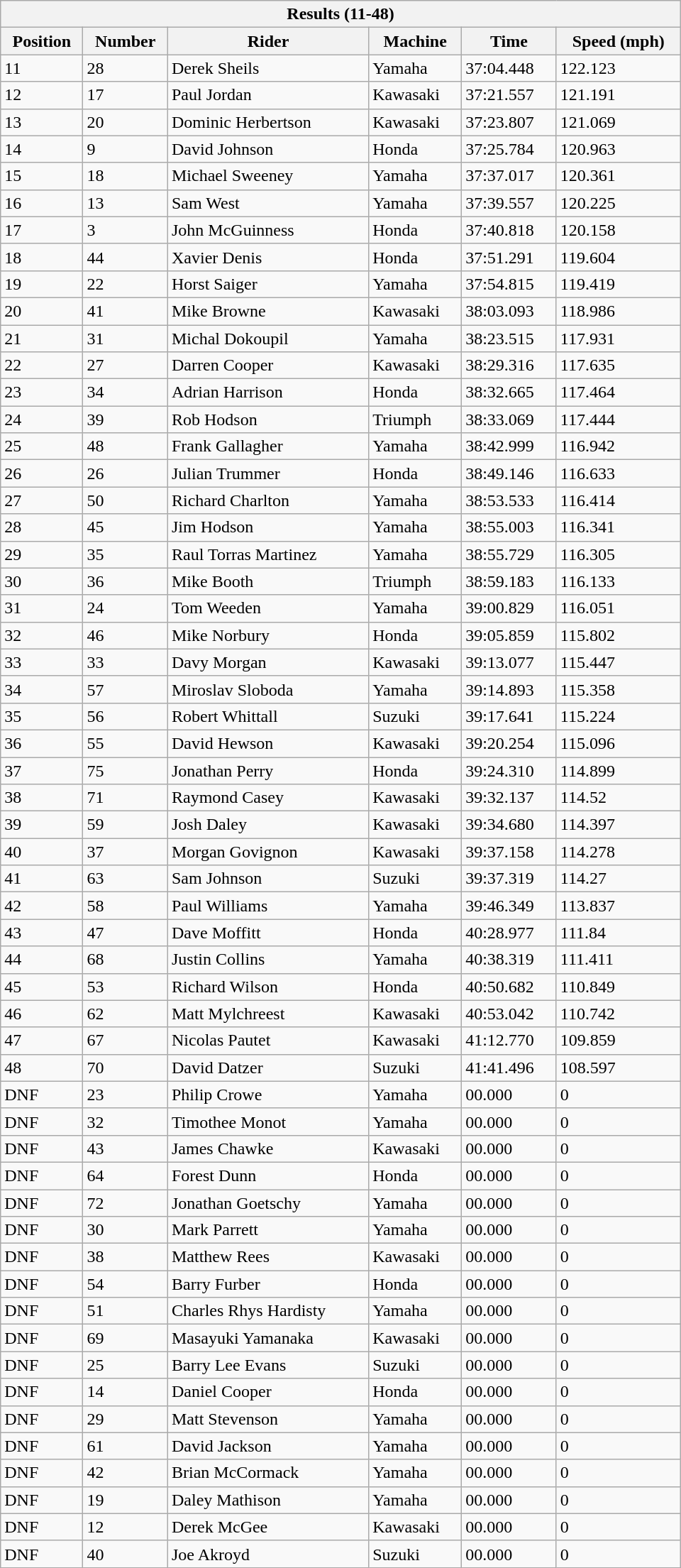<table class="collapsible collapsed wikitable"style="width:40em;margin-top:-1px;">
<tr>
<th scope="col" colspan="6">Results (11-48)</th>
</tr>
<tr>
<th scope="col">Position</th>
<th scope="col">Number</th>
<th scope="col">Rider</th>
<th scope="col">Machine</th>
<th scope="col">Time</th>
<th scope="col">Speed (mph)</th>
</tr>
<tr>
<td>11</td>
<td>28</td>
<td>Derek Sheils</td>
<td>Yamaha</td>
<td>37:04.448</td>
<td>122.123</td>
</tr>
<tr>
<td>12</td>
<td>17</td>
<td>Paul Jordan</td>
<td>Kawasaki</td>
<td>37:21.557</td>
<td>121.191</td>
</tr>
<tr>
<td>13</td>
<td>20</td>
<td>Dominic Herbertson</td>
<td>Kawasaki</td>
<td>37:23.807</td>
<td>121.069</td>
</tr>
<tr>
<td>14</td>
<td>9</td>
<td>David Johnson</td>
<td>Honda</td>
<td>37:25.784</td>
<td>120.963</td>
</tr>
<tr>
<td>15</td>
<td>18</td>
<td>Michael Sweeney</td>
<td>Yamaha</td>
<td>37:37.017</td>
<td>120.361</td>
</tr>
<tr>
<td>16</td>
<td>13</td>
<td>Sam West</td>
<td>Yamaha</td>
<td>37:39.557</td>
<td>120.225</td>
</tr>
<tr>
<td>17</td>
<td>3</td>
<td>John McGuinness</td>
<td>Honda</td>
<td>37:40.818</td>
<td>120.158</td>
</tr>
<tr>
<td>18</td>
<td>44</td>
<td>Xavier Denis</td>
<td>Honda</td>
<td>37:51.291</td>
<td>119.604</td>
</tr>
<tr>
<td>19</td>
<td>22</td>
<td>Horst Saiger</td>
<td>Yamaha</td>
<td>37:54.815</td>
<td>119.419</td>
</tr>
<tr>
<td>20</td>
<td>41</td>
<td>Mike Browne</td>
<td>Kawasaki</td>
<td>38:03.093</td>
<td>118.986</td>
</tr>
<tr>
<td>21</td>
<td>31</td>
<td>Michal Dokoupil</td>
<td>Yamaha</td>
<td>38:23.515</td>
<td>117.931</td>
</tr>
<tr>
<td>22</td>
<td>27</td>
<td>Darren Cooper</td>
<td>Kawasaki</td>
<td>38:29.316</td>
<td>117.635</td>
</tr>
<tr>
<td>23</td>
<td>34</td>
<td>Adrian Harrison</td>
<td>Honda</td>
<td>38:32.665</td>
<td>117.464</td>
</tr>
<tr>
<td>24</td>
<td>39</td>
<td>Rob Hodson</td>
<td>Triumph</td>
<td>38:33.069</td>
<td>117.444</td>
</tr>
<tr>
<td>25</td>
<td>48</td>
<td>Frank Gallagher</td>
<td>Yamaha</td>
<td>38:42.999</td>
<td>116.942</td>
</tr>
<tr>
<td>26</td>
<td>26</td>
<td>Julian Trummer</td>
<td>Honda</td>
<td>38:49.146</td>
<td>116.633</td>
</tr>
<tr>
<td>27</td>
<td>50</td>
<td>Richard Charlton</td>
<td>Yamaha</td>
<td>38:53.533</td>
<td>116.414</td>
</tr>
<tr>
<td>28</td>
<td>45</td>
<td>Jim Hodson</td>
<td>Yamaha</td>
<td>38:55.003</td>
<td>116.341</td>
</tr>
<tr>
<td>29</td>
<td>35</td>
<td>Raul Torras Martinez</td>
<td>Yamaha</td>
<td>38:55.729</td>
<td>116.305</td>
</tr>
<tr>
<td>30</td>
<td>36</td>
<td>Mike Booth</td>
<td>Triumph</td>
<td>38:59.183</td>
<td>116.133</td>
</tr>
<tr>
<td>31</td>
<td>24</td>
<td>Tom Weeden</td>
<td>Yamaha</td>
<td>39:00.829</td>
<td>116.051</td>
</tr>
<tr>
<td>32</td>
<td>46</td>
<td>Mike Norbury</td>
<td>Honda</td>
<td>39:05.859</td>
<td>115.802</td>
</tr>
<tr>
<td>33</td>
<td>33</td>
<td>Davy Morgan</td>
<td>Kawasaki</td>
<td>39:13.077</td>
<td>115.447</td>
</tr>
<tr>
<td>34</td>
<td>57</td>
<td>Miroslav Sloboda</td>
<td>Yamaha</td>
<td>39:14.893</td>
<td>115.358</td>
</tr>
<tr>
<td>35</td>
<td>56</td>
<td>Robert Whittall</td>
<td>Suzuki</td>
<td>39:17.641</td>
<td>115.224</td>
</tr>
<tr>
<td>36</td>
<td>55</td>
<td>David Hewson</td>
<td>Kawasaki</td>
<td>39:20.254</td>
<td>115.096</td>
</tr>
<tr>
<td>37</td>
<td>75</td>
<td>Jonathan Perry</td>
<td>Honda</td>
<td>39:24.310</td>
<td>114.899</td>
</tr>
<tr>
<td>38</td>
<td>71</td>
<td>Raymond Casey</td>
<td>Kawasaki</td>
<td>39:32.137</td>
<td>114.52</td>
</tr>
<tr>
<td>39</td>
<td>59</td>
<td>Josh Daley</td>
<td>Kawasaki</td>
<td>39:34.680</td>
<td>114.397</td>
</tr>
<tr>
<td>40</td>
<td>37</td>
<td>Morgan Govignon</td>
<td>Kawasaki</td>
<td>39:37.158</td>
<td>114.278</td>
</tr>
<tr>
<td>41</td>
<td>63</td>
<td>Sam Johnson</td>
<td>Suzuki</td>
<td>39:37.319</td>
<td>114.27</td>
</tr>
<tr>
<td>42</td>
<td>58</td>
<td>Paul Williams</td>
<td>Yamaha</td>
<td>39:46.349</td>
<td>113.837</td>
</tr>
<tr>
<td>43</td>
<td>47</td>
<td>Dave Moffitt</td>
<td>Honda</td>
<td>40:28.977</td>
<td>111.84</td>
</tr>
<tr>
<td>44</td>
<td>68</td>
<td>Justin Collins</td>
<td>Yamaha</td>
<td>40:38.319</td>
<td>111.411</td>
</tr>
<tr>
<td>45</td>
<td>53</td>
<td>Richard Wilson</td>
<td>Honda</td>
<td>40:50.682</td>
<td>110.849</td>
</tr>
<tr>
<td>46</td>
<td>62</td>
<td>Matt Mylchreest</td>
<td>Kawasaki</td>
<td>40:53.042</td>
<td>110.742</td>
</tr>
<tr>
<td>47</td>
<td>67</td>
<td>Nicolas Pautet</td>
<td>Kawasaki</td>
<td>41:12.770</td>
<td>109.859</td>
</tr>
<tr>
<td>48</td>
<td>70</td>
<td>David Datzer</td>
<td>Suzuki</td>
<td>41:41.496</td>
<td>108.597</td>
</tr>
<tr>
<td>DNF</td>
<td>23</td>
<td>Philip Crowe</td>
<td>Yamaha</td>
<td>00.000</td>
<td>0</td>
</tr>
<tr>
<td>DNF</td>
<td>32</td>
<td>Timothee Monot</td>
<td>Yamaha</td>
<td>00.000</td>
<td>0</td>
</tr>
<tr>
<td>DNF</td>
<td>43</td>
<td>James Chawke</td>
<td>Kawasaki</td>
<td>00.000</td>
<td>0</td>
</tr>
<tr>
<td>DNF</td>
<td>64</td>
<td>Forest Dunn</td>
<td>Honda</td>
<td>00.000</td>
<td>0</td>
</tr>
<tr>
<td>DNF</td>
<td>72</td>
<td>Jonathan Goetschy</td>
<td>Yamaha</td>
<td>00.000</td>
<td>0</td>
</tr>
<tr>
<td>DNF</td>
<td>30</td>
<td>Mark Parrett</td>
<td>Yamaha</td>
<td>00.000</td>
<td>0</td>
</tr>
<tr>
<td>DNF</td>
<td>38</td>
<td>Matthew Rees</td>
<td>Kawasaki</td>
<td>00.000</td>
<td>0</td>
</tr>
<tr>
<td>DNF</td>
<td>54</td>
<td>Barry Furber</td>
<td>Honda</td>
<td>00.000</td>
<td>0</td>
</tr>
<tr>
<td>DNF</td>
<td>51</td>
<td>Charles Rhys Hardisty</td>
<td>Yamaha</td>
<td>00.000</td>
<td>0</td>
</tr>
<tr>
<td>DNF</td>
<td>69</td>
<td>Masayuki Yamanaka</td>
<td>Kawasaki</td>
<td>00.000</td>
<td>0</td>
</tr>
<tr>
<td>DNF</td>
<td>25</td>
<td>Barry Lee Evans</td>
<td>Suzuki</td>
<td>00.000</td>
<td>0</td>
</tr>
<tr>
<td>DNF</td>
<td>14</td>
<td>Daniel Cooper</td>
<td>Honda</td>
<td>00.000</td>
<td>0</td>
</tr>
<tr>
<td>DNF</td>
<td>29</td>
<td>Matt Stevenson</td>
<td>Yamaha</td>
<td>00.000</td>
<td>0</td>
</tr>
<tr>
<td>DNF</td>
<td>61</td>
<td>David Jackson</td>
<td>Yamaha</td>
<td>00.000</td>
<td>0</td>
</tr>
<tr>
<td>DNF</td>
<td>42</td>
<td>Brian McCormack</td>
<td>Yamaha</td>
<td>00.000</td>
<td>0</td>
</tr>
<tr>
<td>DNF</td>
<td>19</td>
<td>Daley Mathison</td>
<td>Yamaha</td>
<td>00.000</td>
<td>0</td>
</tr>
<tr>
<td>DNF</td>
<td>12</td>
<td>Derek McGee</td>
<td>Kawasaki</td>
<td>00.000</td>
<td>0</td>
</tr>
<tr>
<td>DNF</td>
<td>40</td>
<td>Joe Akroyd</td>
<td>Suzuki</td>
<td>00.000</td>
<td>0</td>
</tr>
</table>
